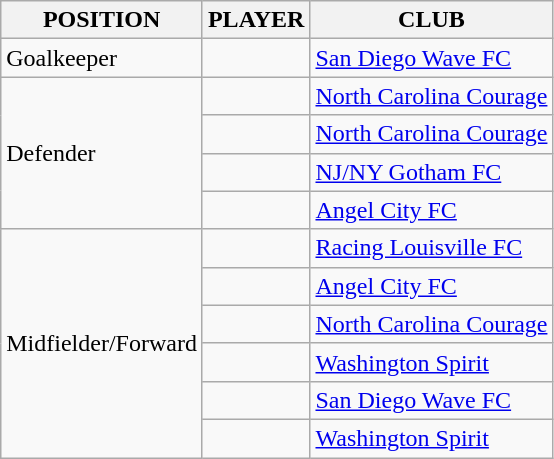<table class="wikitable sortable">
<tr>
<th>POSITION</th>
<th>PLAYER</th>
<th>CLUB</th>
</tr>
<tr>
<td>Goalkeeper</td>
<td> </td>
<td><a href='#'>San Diego Wave FC</a></td>
</tr>
<tr>
<td rowspan="4">Defender</td>
<td> </td>
<td><a href='#'>North Carolina Courage</a></td>
</tr>
<tr>
<td> </td>
<td><a href='#'>North Carolina Courage</a></td>
</tr>
<tr>
<td> </td>
<td><a href='#'>NJ/NY Gotham FC</a></td>
</tr>
<tr>
<td> </td>
<td><a href='#'>Angel City FC</a></td>
</tr>
<tr>
<td rowspan="6">Midfielder/Forward</td>
<td> </td>
<td><a href='#'>Racing Louisville FC</a></td>
</tr>
<tr>
<td> </td>
<td><a href='#'>Angel City FC</a></td>
</tr>
<tr>
<td> </td>
<td><a href='#'>North Carolina Courage</a></td>
</tr>
<tr>
<td> </td>
<td><a href='#'>Washington Spirit</a></td>
</tr>
<tr>
<td> </td>
<td><a href='#'>San Diego Wave FC</a></td>
</tr>
<tr>
<td> </td>
<td><a href='#'>Washington Spirit</a></td>
</tr>
</table>
